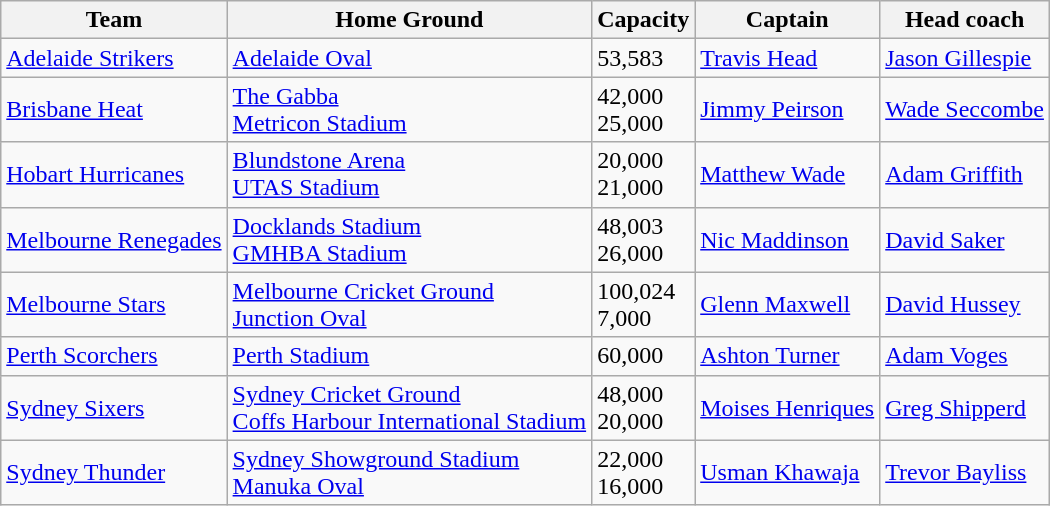<table class="wikitable">
<tr>
<th>Team</th>
<th>Home Ground</th>
<th>Capacity</th>
<th>Captain</th>
<th>Head coach</th>
</tr>
<tr>
<td><a href='#'>Adelaide Strikers</a></td>
<td><a href='#'>Adelaide Oval</a></td>
<td>53,583</td>
<td><a href='#'>Travis Head</a></td>
<td><a href='#'>Jason Gillespie</a></td>
</tr>
<tr>
<td><a href='#'>Brisbane Heat</a></td>
<td><a href='#'>The Gabba</a><br><a href='#'>Metricon Stadium</a></td>
<td>42,000<br>25,000</td>
<td><a href='#'>Jimmy Peirson</a></td>
<td><a href='#'>Wade Seccombe</a></td>
</tr>
<tr>
<td><a href='#'>Hobart Hurricanes</a></td>
<td><a href='#'>Blundstone Arena</a><br><a href='#'>UTAS Stadium</a></td>
<td>20,000<br>21,000</td>
<td><a href='#'>Matthew Wade</a></td>
<td><a href='#'>Adam Griffith</a></td>
</tr>
<tr>
<td><a href='#'>Melbourne Renegades</a></td>
<td><a href='#'>Docklands Stadium</a><br><a href='#'>GMHBA Stadium</a></td>
<td>48,003<br>26,000</td>
<td><a href='#'>Nic Maddinson</a></td>
<td><a href='#'>David Saker</a></td>
</tr>
<tr>
<td><a href='#'>Melbourne Stars</a></td>
<td><a href='#'>Melbourne Cricket Ground</a><br><a href='#'>Junction Oval</a></td>
<td>100,024<br>7,000</td>
<td><a href='#'>Glenn Maxwell</a></td>
<td><a href='#'>David Hussey</a></td>
</tr>
<tr>
<td><a href='#'>Perth Scorchers</a></td>
<td><a href='#'>Perth Stadium</a></td>
<td>60,000</td>
<td><a href='#'>Ashton Turner</a></td>
<td><a href='#'>Adam Voges</a></td>
</tr>
<tr>
<td><a href='#'>Sydney Sixers</a></td>
<td><a href='#'>Sydney Cricket Ground</a><br><a href='#'>Coffs Harbour International Stadium</a></td>
<td>48,000<br>20,000</td>
<td><a href='#'>Moises Henriques</a></td>
<td><a href='#'>Greg Shipperd</a></td>
</tr>
<tr>
<td><a href='#'>Sydney Thunder</a></td>
<td><a href='#'>Sydney Showground Stadium</a><br><a href='#'>Manuka Oval</a></td>
<td>22,000<br>16,000</td>
<td><a href='#'>Usman Khawaja</a></td>
<td><a href='#'>Trevor Bayliss</a></td>
</tr>
</table>
